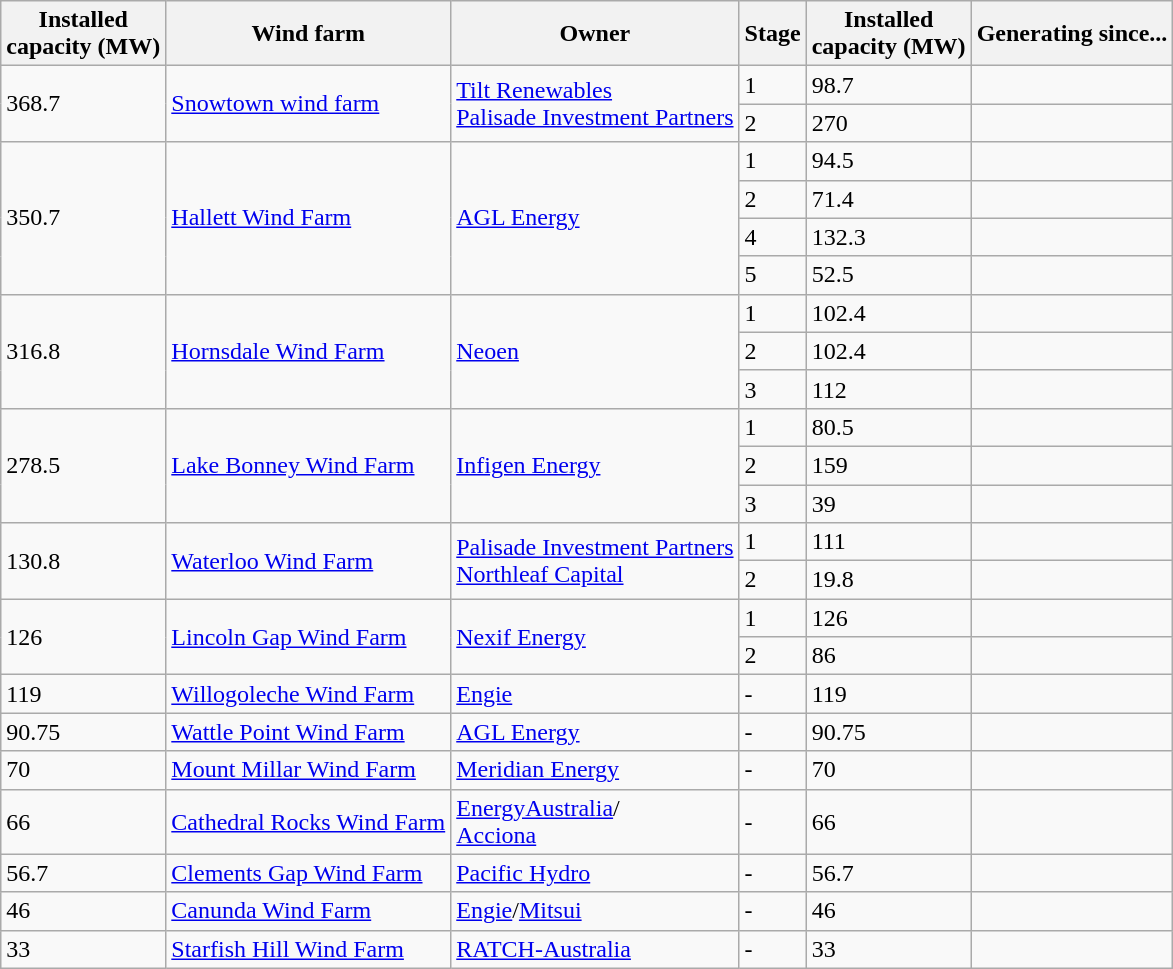<table class="wikitable sortable">
<tr>
<th>Installed <br> capacity (MW)</th>
<th>Wind farm</th>
<th>Owner</th>
<th>Stage</th>
<th>Installed <br> capacity (MW)</th>
<th>Generating since...</th>
</tr>
<tr>
<td rowspan="2">368.7</td>
<td rowspan="2"><a href='#'>Snowtown wind farm</a></td>
<td rowspan="2"><a href='#'>Tilt Renewables</a><br><a href='#'>Palisade Investment Partners</a></td>
<td>1</td>
<td>98.7</td>
<td></td>
</tr>
<tr>
<td>2</td>
<td>270</td>
<td></td>
</tr>
<tr>
<td rowspan="4">350.7</td>
<td rowspan="4"><a href='#'>Hallett Wind Farm</a></td>
<td rowspan="4"><a href='#'>AGL Energy</a></td>
<td>1</td>
<td>94.5</td>
<td></td>
</tr>
<tr>
<td>2</td>
<td>71.4</td>
<td></td>
</tr>
<tr>
<td>4</td>
<td>132.3</td>
<td></td>
</tr>
<tr>
<td>5</td>
<td>52.5</td>
<td></td>
</tr>
<tr>
<td rowspan="3">316.8</td>
<td rowspan="3"><a href='#'>Hornsdale Wind Farm</a></td>
<td rowspan="3"><a href='#'>Neoen</a></td>
<td>1</td>
<td>102.4</td>
<td></td>
</tr>
<tr>
<td>2</td>
<td>102.4</td>
<td></td>
</tr>
<tr>
<td>3</td>
<td>112</td>
<td></td>
</tr>
<tr>
<td rowspan="3">278.5</td>
<td rowspan="3"><a href='#'>Lake Bonney Wind Farm</a></td>
<td rowspan="3"><a href='#'>Infigen Energy</a></td>
<td>1</td>
<td>80.5</td>
<td></td>
</tr>
<tr>
<td>2</td>
<td>159</td>
<td></td>
</tr>
<tr>
<td>3</td>
<td>39</td>
<td></td>
</tr>
<tr>
<td rowspan="2">130.8</td>
<td rowspan="2"><a href='#'>Waterloo Wind Farm</a></td>
<td rowspan="2"><a href='#'>Palisade Investment Partners</a><br><a href='#'>Northleaf Capital</a></td>
<td>1</td>
<td>111</td>
<td></td>
</tr>
<tr>
<td>2</td>
<td>19.8</td>
<td></td>
</tr>
<tr>
<td rowspan="2">126</td>
<td rowspan="2"><a href='#'>Lincoln Gap Wind Farm</a></td>
<td rowspan="2"><a href='#'>Nexif Energy</a></td>
<td>1</td>
<td>126</td>
<td></td>
</tr>
<tr>
<td>2</td>
<td>86</td>
<td></td>
</tr>
<tr>
<td>119</td>
<td><a href='#'>Willogoleche Wind Farm</a></td>
<td><a href='#'>Engie</a></td>
<td>-</td>
<td>119</td>
<td></td>
</tr>
<tr>
<td>90.75</td>
<td><a href='#'>Wattle Point Wind Farm</a></td>
<td><a href='#'>AGL Energy</a></td>
<td>-</td>
<td>90.75</td>
<td></td>
</tr>
<tr>
<td>70</td>
<td><a href='#'>Mount Millar Wind Farm</a></td>
<td><a href='#'>Meridian Energy</a></td>
<td>-</td>
<td>70</td>
<td></td>
</tr>
<tr>
<td>66</td>
<td><a href='#'>Cathedral Rocks Wind Farm</a></td>
<td><a href='#'>EnergyAustralia</a>/<br><a href='#'>Acciona</a></td>
<td>-</td>
<td>66</td>
<td></td>
</tr>
<tr>
<td>56.7</td>
<td><a href='#'>Clements Gap Wind Farm</a></td>
<td><a href='#'>Pacific Hydro</a></td>
<td>-</td>
<td>56.7</td>
<td></td>
</tr>
<tr>
<td>46</td>
<td><a href='#'>Canunda Wind Farm</a></td>
<td><a href='#'>Engie</a>/<a href='#'>Mitsui</a></td>
<td>-</td>
<td>46</td>
<td></td>
</tr>
<tr>
<td>33</td>
<td><a href='#'>Starfish Hill Wind Farm</a></td>
<td><a href='#'>RATCH-Australia</a></td>
<td>-</td>
<td>33</td>
<td></td>
</tr>
</table>
